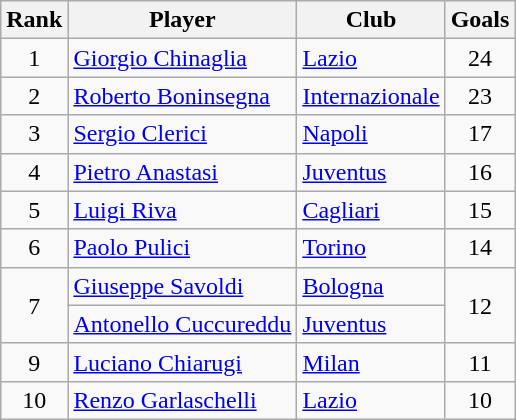<table class="wikitable" style="text-align:center">
<tr>
<th>Rank</th>
<th>Player</th>
<th>Club</th>
<th>Goals</th>
</tr>
<tr>
<td>1</td>
<td align="left"> <a href='#'>Giorgio Chinaglia</a></td>
<td align="left"><a href='#'>Lazio</a></td>
<td>24</td>
</tr>
<tr>
<td>2</td>
<td align="left"> <a href='#'>Roberto Boninsegna</a></td>
<td align="left"><a href='#'>Internazionale</a></td>
<td>23</td>
</tr>
<tr>
<td>3</td>
<td align="left"> <a href='#'>Sergio Clerici</a></td>
<td align="left"><a href='#'>Napoli</a></td>
<td>17</td>
</tr>
<tr>
<td>4</td>
<td align="left"> <a href='#'>Pietro Anastasi</a></td>
<td align="left"><a href='#'>Juventus</a></td>
<td>16</td>
</tr>
<tr>
<td>5</td>
<td align="left"> <a href='#'>Luigi Riva</a></td>
<td align="left"><a href='#'>Cagliari</a></td>
<td>15</td>
</tr>
<tr>
<td>6</td>
<td align="left"> <a href='#'>Paolo Pulici</a></td>
<td align="left"><a href='#'>Torino</a></td>
<td>14</td>
</tr>
<tr>
<td rowspan="2">7</td>
<td align="left"> <a href='#'>Giuseppe Savoldi</a></td>
<td align="left"><a href='#'>Bologna</a></td>
<td rowspan="2">12</td>
</tr>
<tr>
<td align="left"> <a href='#'>Antonello Cuccureddu</a></td>
<td align="left"><a href='#'>Juventus</a></td>
</tr>
<tr>
<td>9</td>
<td align="left"> <a href='#'>Luciano Chiarugi</a></td>
<td align="left"><a href='#'>Milan</a></td>
<td>11</td>
</tr>
<tr>
<td>10</td>
<td align="left"> <a href='#'>Renzo Garlaschelli</a></td>
<td align="left"><a href='#'>Lazio</a></td>
<td>10</td>
</tr>
</table>
